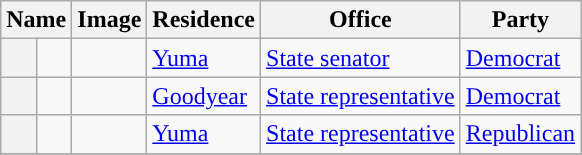<table class="sortable wikitable">
<tr valign=bottom>
<th colspan="2">Name</th>
<th>Image</th>
<th>Residence</th>
<th>Office</th>
<th>Party</th>
</tr>
<tr>
<th style="background-color:  "></th>
<td></td>
<td></td>
<td><a href='#'>Yuma</a></td>
<td><a href='#'>State senator</a></td>
<td><a href='#'>Democrat</a></td>
</tr>
<tr>
<th style="background-color:  "></th>
<td></td>
<td></td>
<td><a href='#'>Goodyear</a></td>
<td><a href='#'>State representative</a></td>
<td><a href='#'>Democrat</a></td>
</tr>
<tr>
<th style="background-color:  "></th>
<td></td>
<td></td>
<td><a href='#'>Yuma</a></td>
<td><a href='#'>State representative</a></td>
<td><a href='#'>Republican</a></td>
</tr>
<tr>
</tr>
</table>
